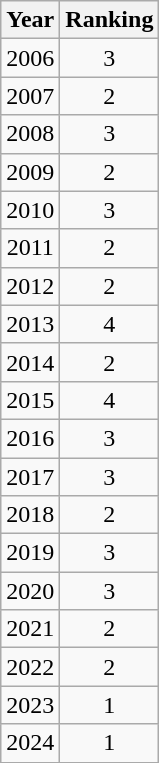<table class="wikitable">
<tr>
<th>Year</th>
<th>Ranking</th>
</tr>
<tr>
<td align=center>2006</td>
<td align=center>3</td>
</tr>
<tr>
<td align=center>2007</td>
<td align=center>2</td>
</tr>
<tr>
<td align=center>2008</td>
<td align=center>3</td>
</tr>
<tr>
<td align=center>2009</td>
<td align=center>2</td>
</tr>
<tr>
<td align=center>2010</td>
<td align=center>3</td>
</tr>
<tr>
<td align=center>2011</td>
<td align=center>2</td>
</tr>
<tr>
<td align=center>2012</td>
<td align=center>2</td>
</tr>
<tr>
<td align=center>2013</td>
<td align=center>4</td>
</tr>
<tr>
<td align=center>2014</td>
<td align=center>2</td>
</tr>
<tr>
<td align=center>2015</td>
<td align=center>4</td>
</tr>
<tr>
<td align=center>2016</td>
<td align=center>3</td>
</tr>
<tr>
<td align=center>2017</td>
<td align=center>3</td>
</tr>
<tr>
<td align=center>2018</td>
<td align=center>2</td>
</tr>
<tr>
<td align=center>2019</td>
<td align=center>3</td>
</tr>
<tr>
<td align=center>2020</td>
<td align=center>3</td>
</tr>
<tr>
<td align=center>2021</td>
<td align=center>2</td>
</tr>
<tr>
<td align=center>2022</td>
<td align=center>2</td>
</tr>
<tr>
<td align=center>2023</td>
<td align=center>1</td>
</tr>
<tr>
<td align=center>2024</td>
<td align=center>1</td>
</tr>
</table>
